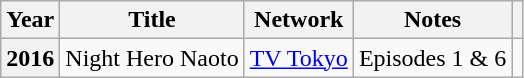<table class="wikitable plainrowheaders">
<tr>
<th scope="col">Year</th>
<th scope="col">Title</th>
<th scope="col">Network</th>
<th class="unsortable" scope="col">Notes</th>
<th class="unsortable" scope="col"></th>
</tr>
<tr>
<th scope="row">2016</th>
<td>Night Hero Naoto</td>
<td><a href='#'>TV Tokyo</a></td>
<td>Episodes 1 & 6</td>
<td style="text-align:center"></td>
</tr>
</table>
